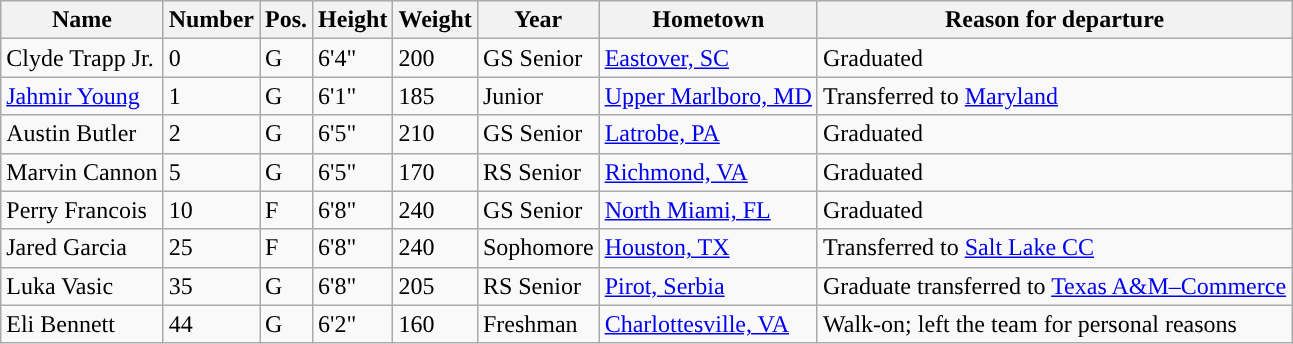<table class="wikitable sortable" border="1">
<tr>
<th>Name</th>
<th>Number</th>
<th>Pos.</th>
<th>Height</th>
<th>Weight</th>
<th>Year</th>
<th>Hometown</th>
<th>Reason for departure</th>
</tr>
<tr>
<td>Clyde Trapp Jr.</td>
<td>0</td>
<td>G</td>
<td>6'4"</td>
<td>200</td>
<td>GS Senior</td>
<td><a href='#'>Eastover, SC</a></td>
<td>Graduated</td>
</tr>
<tr>
<td><a href='#'>Jahmir Young</a></td>
<td>1</td>
<td>G</td>
<td>6'1"</td>
<td>185</td>
<td>Junior</td>
<td><a href='#'>Upper Marlboro, MD</a></td>
<td>Transferred to <a href='#'>Maryland</a></td>
</tr>
<tr>
<td>Austin Butler</td>
<td>2</td>
<td>G</td>
<td>6'5"</td>
<td>210</td>
<td>GS Senior</td>
<td><a href='#'>Latrobe, PA</a></td>
<td>Graduated</td>
</tr>
<tr>
<td>Marvin Cannon</td>
<td>5</td>
<td>G</td>
<td>6'5"</td>
<td>170</td>
<td>RS Senior</td>
<td><a href='#'>Richmond, VA</a></td>
<td>Graduated</td>
</tr>
<tr>
<td>Perry Francois</td>
<td>10</td>
<td>F</td>
<td>6'8"</td>
<td>240</td>
<td>GS Senior</td>
<td><a href='#'>North Miami, FL</a></td>
<td>Graduated</td>
</tr>
<tr>
<td>Jared Garcia</td>
<td>25</td>
<td>F</td>
<td>6'8"</td>
<td>240</td>
<td>Sophomore</td>
<td><a href='#'>Houston, TX</a></td>
<td>Transferred to <a href='#'>Salt Lake CC</a></td>
</tr>
<tr>
<td>Luka Vasic</td>
<td>35</td>
<td>G</td>
<td>6'8"</td>
<td>205</td>
<td>RS Senior</td>
<td><a href='#'>Pirot, Serbia</a></td>
<td>Graduate transferred to <a href='#'>Texas A&M–Commerce</a></td>
</tr>
<tr>
<td>Eli Bennett</td>
<td>44</td>
<td>G</td>
<td>6'2"</td>
<td>160</td>
<td>Freshman</td>
<td><a href='#'>Charlottesville, VA</a></td>
<td>Walk-on; left the team for personal reasons</td>
</tr>
</table>
